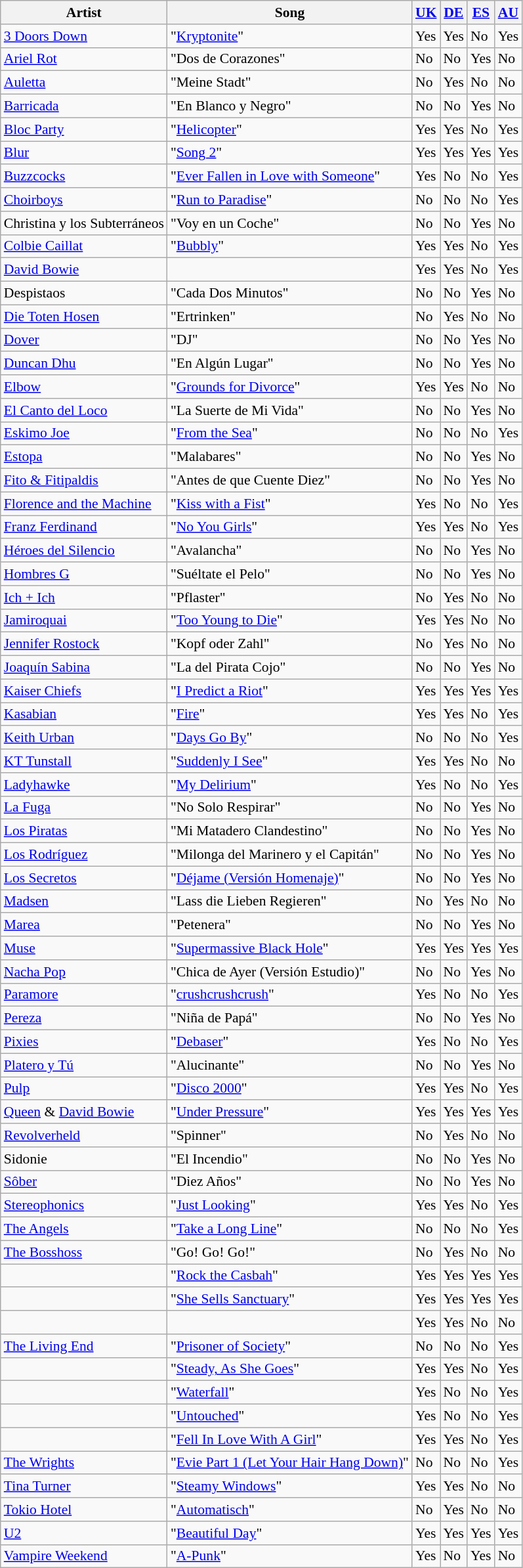<table class="wikitable sortable" style="font-size:90%;">
<tr>
<th>Artist</th>
<th>Song</th>
<th><a href='#'>UK</a></th>
<th><a href='#'>DE</a></th>
<th><a href='#'>ES</a></th>
<th><a href='#'>AU</a></th>
</tr>
<tr>
<td><a href='#'>3 Doors Down</a></td>
<td>"<a href='#'>Kryptonite</a>"</td>
<td>Yes</td>
<td>Yes</td>
<td>No</td>
<td>Yes</td>
</tr>
<tr>
<td><a href='#'>Ariel Rot</a></td>
<td>"Dos de Corazones"</td>
<td>No</td>
<td>No</td>
<td>Yes</td>
<td>No</td>
</tr>
<tr>
<td><a href='#'>Auletta</a></td>
<td>"Meine Stadt"</td>
<td>No</td>
<td>Yes</td>
<td>No</td>
<td>No</td>
</tr>
<tr>
<td><a href='#'>Barricada</a></td>
<td>"En Blanco y Negro"</td>
<td>No</td>
<td>No</td>
<td>Yes</td>
<td>No</td>
</tr>
<tr>
<td><a href='#'>Bloc Party</a></td>
<td>"<a href='#'>Helicopter</a>"</td>
<td>Yes</td>
<td>Yes</td>
<td>No</td>
<td>Yes</td>
</tr>
<tr>
<td><a href='#'>Blur</a></td>
<td>"<a href='#'>Song 2</a>"</td>
<td>Yes</td>
<td>Yes</td>
<td>Yes</td>
<td>Yes</td>
</tr>
<tr>
<td><a href='#'>Buzzcocks</a></td>
<td>"<a href='#'>Ever Fallen in Love with Someone</a>"</td>
<td>Yes</td>
<td>No</td>
<td>No</td>
<td>Yes</td>
</tr>
<tr>
<td><a href='#'>Choirboys</a></td>
<td>"<a href='#'>Run to Paradise</a>"</td>
<td>No</td>
<td>No</td>
<td>No</td>
<td>Yes</td>
</tr>
<tr>
<td>Christina y los Subterráneos</td>
<td>"Voy en un Coche"</td>
<td>No</td>
<td>No</td>
<td>Yes</td>
<td>No</td>
</tr>
<tr>
<td><a href='#'>Colbie Caillat</a></td>
<td>"<a href='#'>Bubbly</a>"</td>
<td>Yes</td>
<td>Yes</td>
<td>No</td>
<td>Yes</td>
</tr>
<tr>
<td><a href='#'>David Bowie</a></td>
<td></td>
<td>Yes</td>
<td>Yes</td>
<td>No</td>
<td>Yes</td>
</tr>
<tr>
<td>Despistaos</td>
<td>"Cada Dos Minutos"</td>
<td>No</td>
<td>No</td>
<td>Yes</td>
<td>No</td>
</tr>
<tr>
<td><a href='#'>Die Toten Hosen</a></td>
<td>"Ertrinken"</td>
<td>No</td>
<td>Yes</td>
<td>No</td>
<td>No</td>
</tr>
<tr>
<td><a href='#'>Dover</a></td>
<td>"DJ"</td>
<td>No</td>
<td>No</td>
<td>Yes</td>
<td>No</td>
</tr>
<tr>
<td><a href='#'>Duncan Dhu</a></td>
<td>"En Algún Lugar"</td>
<td>No</td>
<td>No</td>
<td>Yes</td>
<td>No</td>
</tr>
<tr>
<td><a href='#'>Elbow</a></td>
<td>"<a href='#'>Grounds for Divorce</a>"</td>
<td>Yes</td>
<td>Yes</td>
<td>No</td>
<td>No</td>
</tr>
<tr>
<td><a href='#'>El Canto del Loco</a></td>
<td>"La Suerte de Mi Vida"</td>
<td>No</td>
<td>No</td>
<td>Yes</td>
<td>No</td>
</tr>
<tr>
<td><a href='#'>Eskimo Joe</a></td>
<td>"<a href='#'>From the Sea</a>"</td>
<td>No</td>
<td>No</td>
<td>No</td>
<td>Yes</td>
</tr>
<tr>
<td><a href='#'>Estopa</a></td>
<td>"Malabares"</td>
<td>No</td>
<td>No</td>
<td>Yes</td>
<td>No</td>
</tr>
<tr>
<td><a href='#'>Fito & Fitipaldis</a></td>
<td>"Antes de que Cuente Diez"</td>
<td>No</td>
<td>No</td>
<td>Yes</td>
<td>No</td>
</tr>
<tr>
<td><a href='#'>Florence and the Machine</a></td>
<td>"<a href='#'>Kiss with a Fist</a>"</td>
<td>Yes</td>
<td>No</td>
<td>No</td>
<td>Yes</td>
</tr>
<tr>
<td><a href='#'>Franz Ferdinand</a></td>
<td>"<a href='#'>No You Girls</a>"</td>
<td>Yes</td>
<td>Yes</td>
<td>No</td>
<td>Yes</td>
</tr>
<tr>
<td><a href='#'>Héroes del Silencio</a></td>
<td>"Avalancha"</td>
<td>No</td>
<td>No</td>
<td>Yes</td>
<td>No</td>
</tr>
<tr>
<td><a href='#'>Hombres G</a></td>
<td>"Suéltate el Pelo"</td>
<td>No</td>
<td>No</td>
<td>Yes</td>
<td>No</td>
</tr>
<tr>
<td><a href='#'>Ich + Ich</a></td>
<td>"Pflaster"</td>
<td>No</td>
<td>Yes</td>
<td>No</td>
<td>No</td>
</tr>
<tr>
<td><a href='#'>Jamiroquai</a></td>
<td>"<a href='#'>Too Young to Die</a>"</td>
<td>Yes</td>
<td>Yes</td>
<td>No</td>
<td>No</td>
</tr>
<tr>
<td><a href='#'>Jennifer Rostock</a></td>
<td>"Kopf oder Zahl"</td>
<td>No</td>
<td>Yes</td>
<td>No</td>
<td>No</td>
</tr>
<tr>
<td><a href='#'>Joaquín Sabina</a></td>
<td>"La del Pirata Cojo"</td>
<td>No</td>
<td>No</td>
<td>Yes</td>
<td>No</td>
</tr>
<tr>
<td><a href='#'>Kaiser Chiefs</a></td>
<td>"<a href='#'>I Predict a Riot</a>"</td>
<td>Yes</td>
<td>Yes</td>
<td>Yes</td>
<td>Yes</td>
</tr>
<tr>
<td><a href='#'>Kasabian</a></td>
<td>"<a href='#'>Fire</a>"</td>
<td>Yes</td>
<td>Yes</td>
<td>No</td>
<td>Yes</td>
</tr>
<tr>
<td><a href='#'>Keith Urban</a></td>
<td>"<a href='#'>Days Go By</a>"</td>
<td>No</td>
<td>No</td>
<td>No</td>
<td>Yes</td>
</tr>
<tr>
<td><a href='#'>KT Tunstall</a></td>
<td>"<a href='#'>Suddenly I See</a>"</td>
<td>Yes</td>
<td>Yes</td>
<td>No</td>
<td>No</td>
</tr>
<tr>
<td><a href='#'>Ladyhawke</a></td>
<td>"<a href='#'>My Delirium</a>"</td>
<td>Yes</td>
<td>No</td>
<td>No</td>
<td>Yes</td>
</tr>
<tr>
<td><a href='#'>La Fuga</a></td>
<td>"No Solo Respirar"</td>
<td>No</td>
<td>No</td>
<td>Yes</td>
<td>No</td>
</tr>
<tr>
<td><a href='#'>Los Piratas</a></td>
<td>"Mi Matadero Clandestino"</td>
<td>No</td>
<td>No</td>
<td>Yes</td>
<td>No</td>
</tr>
<tr>
<td><a href='#'>Los Rodríguez</a></td>
<td>"Milonga del Marinero y el Capitán"</td>
<td>No</td>
<td>No</td>
<td>Yes</td>
<td>No</td>
</tr>
<tr>
<td><a href='#'>Los Secretos</a></td>
<td>"<a href='#'>Déjame (Versión Homenaje)</a>"</td>
<td>No</td>
<td>No</td>
<td>Yes</td>
<td>No</td>
</tr>
<tr>
<td><a href='#'>Madsen</a></td>
<td>"Lass die Lieben Regieren"</td>
<td>No</td>
<td>Yes</td>
<td>No</td>
<td>No</td>
</tr>
<tr>
<td><a href='#'>Marea</a></td>
<td>"Petenera"</td>
<td>No</td>
<td>No</td>
<td>Yes</td>
<td>No</td>
</tr>
<tr>
<td><a href='#'>Muse</a></td>
<td>"<a href='#'>Supermassive Black Hole</a>"</td>
<td>Yes</td>
<td>Yes</td>
<td>Yes</td>
<td>Yes</td>
</tr>
<tr>
<td><a href='#'>Nacha Pop</a></td>
<td>"Chica de Ayer (Versión Estudio)"</td>
<td>No</td>
<td>No</td>
<td>Yes</td>
<td>No</td>
</tr>
<tr>
<td><a href='#'>Paramore</a></td>
<td>"<a href='#'>crushcrushcrush</a>"</td>
<td>Yes</td>
<td>No</td>
<td>No</td>
<td>Yes</td>
</tr>
<tr>
<td><a href='#'>Pereza</a></td>
<td>"Niña de Papá"</td>
<td>No</td>
<td>No</td>
<td>Yes</td>
<td>No</td>
</tr>
<tr>
<td><a href='#'>Pixies</a></td>
<td>"<a href='#'>Debaser</a>"</td>
<td>Yes</td>
<td>No</td>
<td>No</td>
<td>Yes</td>
</tr>
<tr>
<td><a href='#'>Platero y Tú</a></td>
<td>"Alucinante"</td>
<td>No</td>
<td>No</td>
<td>Yes</td>
<td>No</td>
</tr>
<tr>
<td><a href='#'>Pulp</a></td>
<td>"<a href='#'>Disco 2000</a>"</td>
<td>Yes</td>
<td>Yes</td>
<td>No</td>
<td>Yes</td>
</tr>
<tr>
<td><a href='#'>Queen</a> & <a href='#'>David Bowie</a></td>
<td>"<a href='#'>Under Pressure</a>"</td>
<td>Yes</td>
<td>Yes</td>
<td>Yes</td>
<td>Yes</td>
</tr>
<tr>
<td><a href='#'>Revolverheld</a></td>
<td>"Spinner"</td>
<td>No</td>
<td>Yes</td>
<td>No</td>
<td>No</td>
</tr>
<tr>
<td>Sidonie</td>
<td>"El Incendio"</td>
<td>No</td>
<td>No</td>
<td>Yes</td>
<td>No</td>
</tr>
<tr>
<td><a href='#'>Sôber</a></td>
<td>"Diez Años"</td>
<td>No</td>
<td>No</td>
<td>Yes</td>
<td>No</td>
</tr>
<tr>
<td><a href='#'>Stereophonics</a></td>
<td>"<a href='#'>Just Looking</a>"</td>
<td>Yes</td>
<td>Yes</td>
<td>No</td>
<td>Yes</td>
</tr>
<tr>
<td><a href='#'>The Angels</a></td>
<td>"<a href='#'>Take a Long Line</a>"</td>
<td>No</td>
<td>No</td>
<td>No</td>
<td>Yes</td>
</tr>
<tr>
<td><a href='#'>The Bosshoss</a></td>
<td>"Go! Go! Go!"</td>
<td>No</td>
<td>Yes</td>
<td>No</td>
<td>No</td>
</tr>
<tr>
<td></td>
<td>"<a href='#'>Rock the Casbah</a>"</td>
<td>Yes</td>
<td>Yes</td>
<td>Yes</td>
<td>Yes</td>
</tr>
<tr>
<td></td>
<td>"<a href='#'>She Sells Sanctuary</a>"</td>
<td>Yes</td>
<td>Yes</td>
<td>Yes</td>
<td>Yes</td>
</tr>
<tr>
<td></td>
<td></td>
<td>Yes</td>
<td>Yes</td>
<td>No</td>
<td>No</td>
</tr>
<tr>
<td><a href='#'>The Living End</a></td>
<td>"<a href='#'>Prisoner of Society</a>"</td>
<td>No</td>
<td>No</td>
<td>No</td>
<td>Yes</td>
</tr>
<tr>
<td></td>
<td>"<a href='#'>Steady, As She Goes</a>"</td>
<td>Yes</td>
<td>Yes</td>
<td>No</td>
<td>Yes</td>
</tr>
<tr>
<td></td>
<td>"<a href='#'>Waterfall</a>"</td>
<td>Yes</td>
<td>No</td>
<td>No</td>
<td>Yes</td>
</tr>
<tr>
<td></td>
<td>"<a href='#'>Untouched</a>"</td>
<td>Yes</td>
<td>No</td>
<td>No</td>
<td>Yes</td>
</tr>
<tr>
<td></td>
<td>"<a href='#'>Fell In Love With A Girl</a>"</td>
<td>Yes</td>
<td>Yes</td>
<td>No</td>
<td>Yes</td>
</tr>
<tr>
<td><a href='#'>The Wrights</a></td>
<td>"<a href='#'>Evie Part 1 (Let Your Hair Hang Down)</a>"</td>
<td>No</td>
<td>No</td>
<td>No</td>
<td>Yes</td>
</tr>
<tr>
<td><a href='#'>Tina Turner</a></td>
<td>"<a href='#'>Steamy Windows</a>"</td>
<td>Yes</td>
<td>Yes</td>
<td>No</td>
<td>No</td>
</tr>
<tr>
<td><a href='#'>Tokio Hotel</a></td>
<td>"<a href='#'>Automatisch</a>"</td>
<td>No</td>
<td>Yes</td>
<td>No</td>
<td>No</td>
</tr>
<tr>
<td><a href='#'>U2</a></td>
<td>"<a href='#'>Beautiful Day</a>"</td>
<td>Yes</td>
<td>Yes</td>
<td>Yes</td>
<td>Yes</td>
</tr>
<tr>
<td><a href='#'>Vampire Weekend</a></td>
<td>"<a href='#'>A-Punk</a>"</td>
<td>Yes</td>
<td>No</td>
<td>Yes</td>
<td>No</td>
</tr>
</table>
